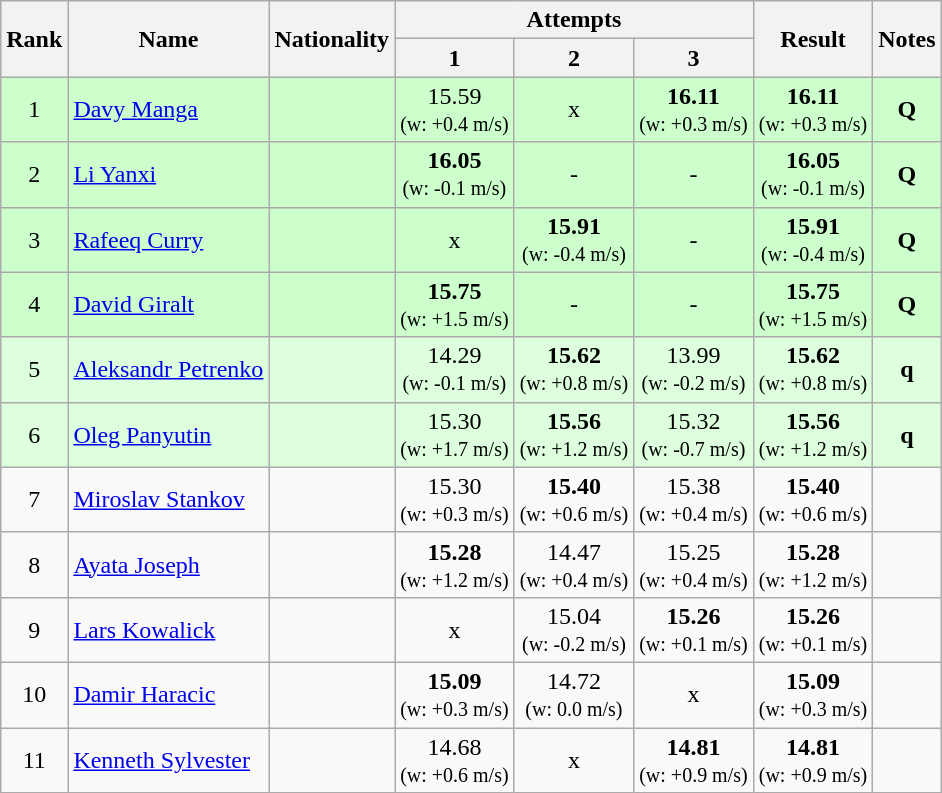<table class="wikitable sortable" style="text-align:center">
<tr>
<th rowspan=2>Rank</th>
<th rowspan=2>Name</th>
<th rowspan=2>Nationality</th>
<th colspan=3>Attempts</th>
<th rowspan=2>Result</th>
<th rowspan=2>Notes</th>
</tr>
<tr>
<th>1</th>
<th>2</th>
<th>3</th>
</tr>
<tr bgcolor=ccffcc>
<td>1</td>
<td align=left><a href='#'>Davy Manga</a></td>
<td align=left></td>
<td>15.59<br><small>(w: +0.4 m/s)</small></td>
<td>x</td>
<td><strong>16.11</strong><br><small>(w: +0.3 m/s)</small></td>
<td><strong>16.11</strong> <br><small>(w: +0.3 m/s)</small></td>
<td><strong>Q</strong></td>
</tr>
<tr bgcolor=ccffcc>
<td>2</td>
<td align=left><a href='#'>Li Yanxi</a></td>
<td align=left></td>
<td><strong>16.05</strong><br><small>(w: -0.1 m/s)</small></td>
<td>-</td>
<td>-</td>
<td><strong>16.05</strong> <br><small>(w: -0.1 m/s)</small></td>
<td><strong>Q</strong></td>
</tr>
<tr bgcolor=ccffcc>
<td>3</td>
<td align=left><a href='#'>Rafeeq Curry</a></td>
<td align=left></td>
<td>x</td>
<td><strong>15.91</strong><br><small>(w: -0.4 m/s)</small></td>
<td>-</td>
<td><strong>15.91</strong> <br><small>(w: -0.4 m/s)</small></td>
<td><strong>Q</strong></td>
</tr>
<tr bgcolor=ccffcc>
<td>4</td>
<td align=left><a href='#'>David Giralt</a></td>
<td align=left></td>
<td><strong>15.75</strong><br><small>(w: +1.5 m/s)</small></td>
<td>-</td>
<td>-</td>
<td><strong>15.75</strong> <br><small>(w: +1.5 m/s)</small></td>
<td><strong>Q</strong></td>
</tr>
<tr bgcolor=ddffdd>
<td>5</td>
<td align=left><a href='#'>Aleksandr Petrenko</a></td>
<td align=left></td>
<td>14.29<br><small>(w: -0.1 m/s)</small></td>
<td><strong>15.62</strong><br><small>(w: +0.8 m/s)</small></td>
<td>13.99<br><small>(w: -0.2 m/s)</small></td>
<td><strong>15.62</strong> <br><small>(w: +0.8 m/s)</small></td>
<td><strong>q</strong></td>
</tr>
<tr bgcolor=ddffdd>
<td>6</td>
<td align=left><a href='#'>Oleg Panyutin</a></td>
<td align=left></td>
<td>15.30<br><small>(w: +1.7 m/s)</small></td>
<td><strong>15.56</strong><br><small>(w: +1.2 m/s)</small></td>
<td>15.32<br><small>(w: -0.7 m/s)</small></td>
<td><strong>15.56</strong> <br><small>(w: +1.2 m/s)</small></td>
<td><strong>q</strong></td>
</tr>
<tr>
<td>7</td>
<td align=left><a href='#'>Miroslav Stankov</a></td>
<td align=left></td>
<td>15.30<br><small>(w: +0.3 m/s)</small></td>
<td><strong>15.40</strong><br><small>(w: +0.6 m/s)</small></td>
<td>15.38<br><small>(w: +0.4 m/s)</small></td>
<td><strong>15.40</strong> <br><small>(w: +0.6 m/s)</small></td>
<td></td>
</tr>
<tr>
<td>8</td>
<td align=left><a href='#'>Ayata Joseph</a></td>
<td align=left></td>
<td><strong>15.28</strong><br><small>(w: +1.2 m/s)</small></td>
<td>14.47<br><small>(w: +0.4 m/s)</small></td>
<td>15.25<br><small>(w: +0.4 m/s)</small></td>
<td><strong>15.28</strong> <br><small>(w: +1.2 m/s)</small></td>
<td></td>
</tr>
<tr>
<td>9</td>
<td align=left><a href='#'>Lars Kowalick</a></td>
<td align=left></td>
<td>x</td>
<td>15.04<br><small>(w: -0.2 m/s)</small></td>
<td><strong>15.26</strong><br><small>(w: +0.1 m/s)</small></td>
<td><strong>15.26</strong> <br><small>(w: +0.1 m/s)</small></td>
<td></td>
</tr>
<tr>
<td>10</td>
<td align=left><a href='#'>Damir Haracic</a></td>
<td align=left></td>
<td><strong>15.09</strong><br><small>(w: +0.3 m/s)</small></td>
<td>14.72<br><small>(w: 0.0 m/s)</small></td>
<td>x</td>
<td><strong>15.09</strong> <br><small>(w: +0.3 m/s)</small></td>
<td></td>
</tr>
<tr>
<td>11</td>
<td align=left><a href='#'>Kenneth Sylvester</a></td>
<td align=left></td>
<td>14.68<br><small>(w: +0.6 m/s)</small></td>
<td>x</td>
<td><strong>14.81</strong><br><small>(w: +0.9 m/s)</small></td>
<td><strong>14.81</strong> <br><small>(w: +0.9 m/s)</small></td>
<td></td>
</tr>
</table>
